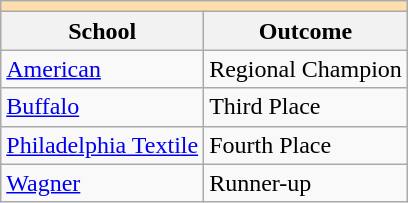<table class="wikitable" style="float:left; margin-right:1em;">
<tr>
<th colspan="3" style="background:#ffdead;"></th>
</tr>
<tr>
<th>School</th>
<th>Outcome</th>
</tr>
<tr>
<td><a href='#'>American</a></td>
<td>Regional Champion</td>
</tr>
<tr>
<td><a href='#'>Buffalo</a></td>
<td>Third Place</td>
</tr>
<tr>
<td><a href='#'>Philadelphia Textile</a></td>
<td>Fourth Place</td>
</tr>
<tr>
<td><a href='#'>Wagner</a></td>
<td>Runner-up</td>
</tr>
</table>
